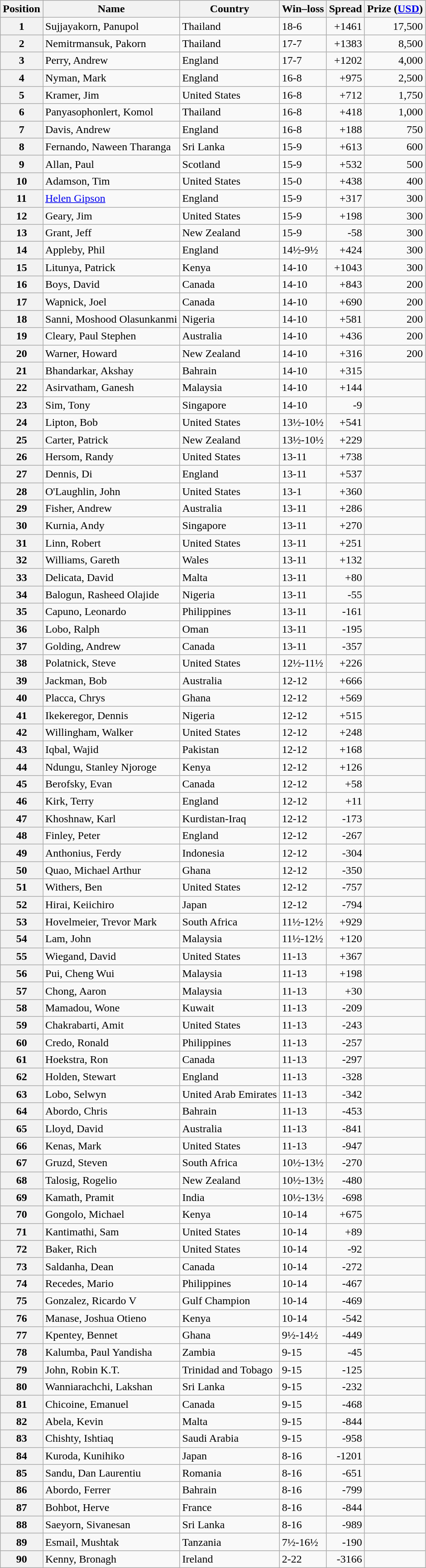<table class="wikitable">
<tr>
<th>Position</th>
<th>Name</th>
<th>Country</th>
<th>Win–loss</th>
<th>Spread</th>
<th>Prize (<a href='#'>USD</a>)</th>
</tr>
<tr>
<th>1</th>
<td>Sujjayakorn, Panupol</td>
<td>Thailand</td>
<td>18-6</td>
<td align="right">+1461</td>
<td align="right">17,500</td>
</tr>
<tr>
<th>2</th>
<td>Nemitrmansuk, Pakorn</td>
<td>Thailand</td>
<td>17-7</td>
<td align="right">+1383</td>
<td align="right">8,500</td>
</tr>
<tr>
<th>3</th>
<td>Perry, Andrew</td>
<td>England</td>
<td>17-7</td>
<td align="right">+1202</td>
<td align="right">4,000</td>
</tr>
<tr>
<th>4</th>
<td>Nyman, Mark</td>
<td>England</td>
<td>16-8</td>
<td align="right">+975</td>
<td align="right">2,500</td>
</tr>
<tr>
<th>5</th>
<td>Kramer, Jim</td>
<td>United States</td>
<td>16-8</td>
<td align="right">+712</td>
<td align="right">1,750</td>
</tr>
<tr>
<th>6</th>
<td>Panyasophonlert, Komol</td>
<td>Thailand</td>
<td>16-8</td>
<td align="right">+418</td>
<td align="right">1,000</td>
</tr>
<tr>
<th>7</th>
<td>Davis, Andrew</td>
<td>England</td>
<td>16-8</td>
<td align="right">+188</td>
<td align="right">750</td>
</tr>
<tr>
<th>8</th>
<td>Fernando, Naween Tharanga</td>
<td>Sri Lanka</td>
<td>15-9</td>
<td align="right">+613</td>
<td align="right">600</td>
</tr>
<tr>
<th>9</th>
<td>Allan, Paul</td>
<td>Scotland</td>
<td>15-9</td>
<td align="right">+532</td>
<td align="right">500</td>
</tr>
<tr>
<th>10</th>
<td>Adamson, Tim</td>
<td>United States</td>
<td>15-0</td>
<td align="right">+438</td>
<td align="right">400</td>
</tr>
<tr>
<th>11</th>
<td><a href='#'>Helen Gipson</a></td>
<td>England</td>
<td>15-9</td>
<td align="right">+317</td>
<td align="right">300</td>
</tr>
<tr>
<th>12</th>
<td>Geary, Jim</td>
<td>United States</td>
<td>15-9</td>
<td align="right">+198</td>
<td align="right">300</td>
</tr>
<tr>
<th>13</th>
<td>Grant, Jeff</td>
<td>New Zealand</td>
<td>15-9</td>
<td align="right">-58</td>
<td align="right">300</td>
</tr>
<tr>
<th>14</th>
<td>Appleby, Phil</td>
<td>England</td>
<td>14½-9½</td>
<td align="right">+424</td>
<td align="right">300</td>
</tr>
<tr>
<th>15</th>
<td>Litunya, Patrick</td>
<td>Kenya</td>
<td>14-10</td>
<td align="right">+1043</td>
<td align="right">300</td>
</tr>
<tr>
<th>16</th>
<td>Boys, David</td>
<td>Canada</td>
<td>14-10</td>
<td align="right">+843</td>
<td align="right">200</td>
</tr>
<tr>
<th>17</th>
<td>Wapnick, Joel</td>
<td>Canada</td>
<td>14-10</td>
<td align="right">+690</td>
<td align="right">200</td>
</tr>
<tr>
<th>18</th>
<td>Sanni, Moshood Olasunkanmi</td>
<td>Nigeria</td>
<td>14-10</td>
<td align="right">+581</td>
<td align="right">200</td>
</tr>
<tr>
<th>19</th>
<td>Cleary, Paul Stephen</td>
<td>Australia</td>
<td>14-10</td>
<td align="right">+436</td>
<td align="right">200</td>
</tr>
<tr>
<th>20</th>
<td>Warner, Howard</td>
<td>New Zealand</td>
<td>14-10</td>
<td align="right">+316</td>
<td align="right">200</td>
</tr>
<tr>
<th>21</th>
<td>Bhandarkar, Akshay</td>
<td>Bahrain</td>
<td>14-10</td>
<td align="right">+315</td>
<td></td>
</tr>
<tr>
<th>22</th>
<td>Asirvatham, Ganesh</td>
<td>Malaysia</td>
<td>14-10</td>
<td align="right">+144</td>
<td></td>
</tr>
<tr>
<th>23</th>
<td>Sim, Tony</td>
<td>Singapore</td>
<td>14-10</td>
<td align="right">-9</td>
<td></td>
</tr>
<tr>
<th>24</th>
<td>Lipton, Bob</td>
<td>United States</td>
<td>13½-10½</td>
<td align="right">+541</td>
<td></td>
</tr>
<tr>
<th>25</th>
<td>Carter, Patrick</td>
<td>New Zealand</td>
<td>13½-10½</td>
<td align="right">+229</td>
<td></td>
</tr>
<tr>
<th>26</th>
<td>Hersom, Randy</td>
<td>United States</td>
<td>13-11</td>
<td align="right">+738</td>
<td></td>
</tr>
<tr>
<th>27</th>
<td>Dennis, Di</td>
<td>England</td>
<td>13-11</td>
<td align="right">+537</td>
<td></td>
</tr>
<tr>
<th>28</th>
<td>O'Laughlin, John</td>
<td>United States</td>
<td>13-1</td>
<td align="right">+360</td>
<td></td>
</tr>
<tr>
<th>29</th>
<td>Fisher, Andrew</td>
<td>Australia</td>
<td>13-11</td>
<td align="right">+286</td>
<td></td>
</tr>
<tr>
<th>30</th>
<td>Kurnia, Andy</td>
<td>Singapore</td>
<td>13-11</td>
<td align="right">+270</td>
<td></td>
</tr>
<tr>
<th>31</th>
<td>Linn, Robert</td>
<td>United States</td>
<td>13-11</td>
<td align="right">+251</td>
<td></td>
</tr>
<tr>
<th>32</th>
<td>Williams, Gareth</td>
<td>Wales</td>
<td>13-11</td>
<td align="right">+132</td>
<td></td>
</tr>
<tr>
<th>33</th>
<td>Delicata, David</td>
<td>Malta</td>
<td>13-11</td>
<td align="right">+80</td>
<td></td>
</tr>
<tr>
<th>34</th>
<td>Balogun, Rasheed Olajide</td>
<td>Nigeria</td>
<td>13-11</td>
<td align="right">-55</td>
<td></td>
</tr>
<tr>
<th>35</th>
<td>Capuno, Leonardo</td>
<td>Philippines</td>
<td>13-11</td>
<td align="right">-161</td>
<td></td>
</tr>
<tr>
<th>36</th>
<td>Lobo, Ralph</td>
<td>Oman</td>
<td>13-11</td>
<td align="right">-195</td>
<td></td>
</tr>
<tr>
<th>37</th>
<td>Golding, Andrew</td>
<td>Canada</td>
<td>13-11</td>
<td align="right">-357</td>
<td></td>
</tr>
<tr>
<th>38</th>
<td>Polatnick, Steve</td>
<td>United States</td>
<td>12½-11½</td>
<td align="right">+226</td>
<td></td>
</tr>
<tr>
<th>39</th>
<td>Jackman, Bob</td>
<td>Australia</td>
<td>12-12</td>
<td align="right">+666</td>
<td></td>
</tr>
<tr>
<th>40</th>
<td>Placca, Chrys</td>
<td>Ghana</td>
<td>12-12</td>
<td align="right">+569</td>
<td></td>
</tr>
<tr>
<th>41</th>
<td>Ikekeregor, Dennis</td>
<td>Nigeria</td>
<td>12-12</td>
<td align="right">+515</td>
<td></td>
</tr>
<tr>
<th>42</th>
<td>Willingham, Walker</td>
<td>United States</td>
<td>12-12</td>
<td align="right">+248</td>
<td></td>
</tr>
<tr>
<th>43</th>
<td>Iqbal, Wajid</td>
<td>Pakistan</td>
<td>12-12</td>
<td align="right">+168</td>
<td></td>
</tr>
<tr>
<th>44</th>
<td>Ndungu, Stanley Njoroge</td>
<td>Kenya</td>
<td>12-12</td>
<td align="right">+126</td>
<td></td>
</tr>
<tr>
<th>45</th>
<td>Berofsky, Evan</td>
<td>Canada</td>
<td>12-12</td>
<td align="right">+58</td>
<td></td>
</tr>
<tr>
<th>46</th>
<td>Kirk, Terry</td>
<td>England</td>
<td>12-12</td>
<td align="right">+11</td>
<td></td>
</tr>
<tr>
<th>47</th>
<td>Khoshnaw, Karl</td>
<td>Kurdistan-Iraq</td>
<td>12-12</td>
<td align="right">-173</td>
<td></td>
</tr>
<tr>
<th>48</th>
<td>Finley, Peter</td>
<td>England</td>
<td>12-12</td>
<td align="right">-267</td>
<td></td>
</tr>
<tr>
<th>49</th>
<td>Anthonius, Ferdy</td>
<td>Indonesia</td>
<td>12-12</td>
<td align="right">-304</td>
<td></td>
</tr>
<tr>
<th>50</th>
<td>Quao, Michael Arthur</td>
<td>Ghana</td>
<td>12-12</td>
<td align="right">-350</td>
<td></td>
</tr>
<tr>
<th>51</th>
<td>Withers, Ben</td>
<td>United States</td>
<td>12-12</td>
<td align="right">-757</td>
<td></td>
</tr>
<tr>
<th>52</th>
<td>Hirai, Keiichiro</td>
<td>Japan</td>
<td>12-12</td>
<td align="right">-794</td>
<td></td>
</tr>
<tr>
<th>53</th>
<td>Hovelmeier, Trevor Mark</td>
<td>South Africa</td>
<td>11½-12½</td>
<td align="right">+929</td>
<td></td>
</tr>
<tr>
<th>54</th>
<td>Lam, John</td>
<td>Malaysia</td>
<td>11½-12½</td>
<td align="right">+120</td>
<td></td>
</tr>
<tr>
<th>55</th>
<td>Wiegand, David</td>
<td>United States</td>
<td>11-13</td>
<td align="right">+367</td>
<td></td>
</tr>
<tr>
<th>56</th>
<td>Pui, Cheng Wui</td>
<td>Malaysia</td>
<td>11-13</td>
<td align="right">+198</td>
<td></td>
</tr>
<tr>
<th>57</th>
<td>Chong, Aaron</td>
<td>Malaysia</td>
<td>11-13</td>
<td align="right">+30</td>
<td></td>
</tr>
<tr>
<th>58</th>
<td>Mamadou, Wone</td>
<td>Kuwait</td>
<td>11-13</td>
<td align="right">-209</td>
<td></td>
</tr>
<tr>
<th>59</th>
<td>Chakrabarti, Amit</td>
<td>United States</td>
<td>11-13</td>
<td align="right">-243</td>
<td></td>
</tr>
<tr>
<th>60</th>
<td>Credo, Ronald</td>
<td>Philippines</td>
<td>11-13</td>
<td align="right">-257</td>
<td></td>
</tr>
<tr>
<th>61</th>
<td>Hoekstra, Ron</td>
<td>Canada</td>
<td>11-13</td>
<td align="right">-297</td>
<td></td>
</tr>
<tr>
<th>62</th>
<td>Holden, Stewart</td>
<td>England</td>
<td>11-13</td>
<td align="right">-328</td>
<td></td>
</tr>
<tr>
<th>63</th>
<td>Lobo, Selwyn</td>
<td>United Arab Emirates</td>
<td>11-13</td>
<td align="right">-342</td>
<td></td>
</tr>
<tr>
<th>64</th>
<td>Abordo, Chris</td>
<td>Bahrain</td>
<td>11-13</td>
<td align="right">-453</td>
<td></td>
</tr>
<tr>
<th>65</th>
<td>Lloyd, David</td>
<td>Australia</td>
<td>11-13</td>
<td align="right">-841</td>
<td></td>
</tr>
<tr>
<th>66</th>
<td>Kenas, Mark</td>
<td>United States</td>
<td>11-13</td>
<td align="right">-947</td>
<td></td>
</tr>
<tr>
<th>67</th>
<td>Gruzd, Steven</td>
<td>South Africa</td>
<td>10½-13½</td>
<td align="right">-270</td>
<td></td>
</tr>
<tr>
<th>68</th>
<td>Talosig, Rogelio</td>
<td>New Zealand</td>
<td>10½-13½</td>
<td align="right">-480</td>
<td></td>
</tr>
<tr>
<th>69</th>
<td>Kamath, Pramit</td>
<td>India</td>
<td>10½-13½</td>
<td align="right">-698</td>
<td></td>
</tr>
<tr>
<th>70</th>
<td>Gongolo, Michael</td>
<td>Kenya</td>
<td>10-14</td>
<td align="right">+675</td>
<td></td>
</tr>
<tr>
<th>71</th>
<td>Kantimathi, Sam</td>
<td>United States</td>
<td>10-14</td>
<td align="right">+89</td>
<td></td>
</tr>
<tr>
<th>72</th>
<td>Baker, Rich</td>
<td>United States</td>
<td>10-14</td>
<td align="right">-92</td>
<td></td>
</tr>
<tr>
<th>73</th>
<td>Saldanha, Dean</td>
<td>Canada</td>
<td>10-14</td>
<td align="right">-272</td>
<td></td>
</tr>
<tr>
<th>74</th>
<td>Recedes, Mario</td>
<td>Philippines</td>
<td>10-14</td>
<td align="right">-467</td>
<td></td>
</tr>
<tr>
<th>75</th>
<td>Gonzalez, Ricardo V</td>
<td>Gulf Champion</td>
<td>10-14</td>
<td align="right">-469</td>
<td></td>
</tr>
<tr>
<th>76</th>
<td>Manase, Joshua Otieno</td>
<td>Kenya</td>
<td>10-14</td>
<td align="right">-542</td>
<td></td>
</tr>
<tr>
<th>77</th>
<td>Kpentey, Bennet</td>
<td>Ghana</td>
<td>9½-14½</td>
<td align="right">-449</td>
<td></td>
</tr>
<tr>
<th>78</th>
<td>Kalumba, Paul Yandisha</td>
<td>Zambia</td>
<td>9-15</td>
<td align="right">-45</td>
<td></td>
</tr>
<tr>
<th>79</th>
<td>John, Robin K.T.</td>
<td>Trinidad and Tobago</td>
<td>9-15</td>
<td align="right">-125</td>
<td></td>
</tr>
<tr>
<th>80</th>
<td>Wanniarachchi, Lakshan</td>
<td>Sri Lanka</td>
<td>9-15</td>
<td align="right">-232</td>
<td></td>
</tr>
<tr>
<th>81</th>
<td>Chicoine, Emanuel</td>
<td>Canada</td>
<td>9-15</td>
<td align="right">-468</td>
<td></td>
</tr>
<tr>
<th>82</th>
<td>Abela, Kevin</td>
<td>Malta</td>
<td>9-15</td>
<td align="right">-844</td>
<td></td>
</tr>
<tr>
<th>83</th>
<td>Chishty, Ishtiaq</td>
<td>Saudi Arabia</td>
<td>9-15</td>
<td align="right">-958</td>
<td></td>
</tr>
<tr>
<th>84</th>
<td>Kuroda, Kunihiko</td>
<td>Japan</td>
<td>8-16</td>
<td align="right">-1201</td>
<td></td>
</tr>
<tr>
<th>85</th>
<td>Sandu, Dan Laurentiu</td>
<td>Romania</td>
<td>8-16</td>
<td align="right">-651</td>
<td></td>
</tr>
<tr>
<th>86</th>
<td>Abordo, Ferrer</td>
<td>Bahrain</td>
<td>8-16</td>
<td align="right">-799</td>
<td></td>
</tr>
<tr>
<th>87</th>
<td>Bohbot, Herve</td>
<td>France</td>
<td>8-16</td>
<td align="right">-844</td>
<td></td>
</tr>
<tr>
<th>88</th>
<td>Saeyorn, Sivanesan</td>
<td>Sri Lanka</td>
<td>8-16</td>
<td align="right">-989</td>
<td></td>
</tr>
<tr>
<th>89</th>
<td>Esmail, Mushtak</td>
<td>Tanzania</td>
<td>7½-16½</td>
<td align="right">-190</td>
<td></td>
</tr>
<tr>
<th>90</th>
<td>Kenny, Bronagh</td>
<td>Ireland</td>
<td>2-22</td>
<td align="right">-3166</td>
<td></td>
</tr>
</table>
